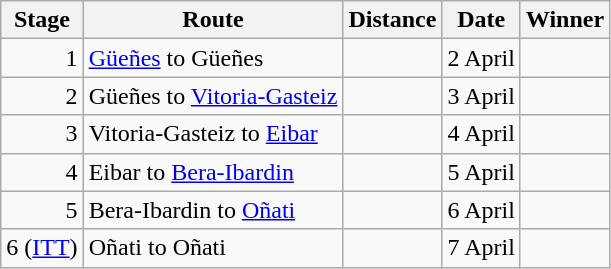<table class="wikitable">
<tr>
<th>Stage</th>
<th>Route</th>
<th>Distance</th>
<th>Date</th>
<th>Winner</th>
</tr>
<tr>
<td align=right>1</td>
<td><a href='#'>Güeñes</a> to Güeñes</td>
<td></td>
<td align=right>2 April</td>
<td></td>
</tr>
<tr>
<td align=right>2</td>
<td>Güeñes to <a href='#'>Vitoria-Gasteiz</a></td>
<td></td>
<td align-right>3 April</td>
<td></td>
</tr>
<tr>
<td align=right>3</td>
<td>Vitoria-Gasteiz to <a href='#'>Eibar</a></td>
<td></td>
<td align=right>4 April</td>
<td></td>
</tr>
<tr>
<td align=right>4</td>
<td>Eibar to <a href='#'>Bera-Ibardin</a></td>
<td></td>
<td align=right>5 April</td>
<td></td>
</tr>
<tr>
<td align=right>5</td>
<td>Bera-Ibardin to <a href='#'>Oñati</a></td>
<td></td>
<td align=right>6 April</td>
<td></td>
</tr>
<tr>
<td align=right>6 (<a href='#'>ITT</a>)</td>
<td>Oñati to Oñati</td>
<td></td>
<td align=right>7 April</td>
<td></td>
</tr>
</table>
